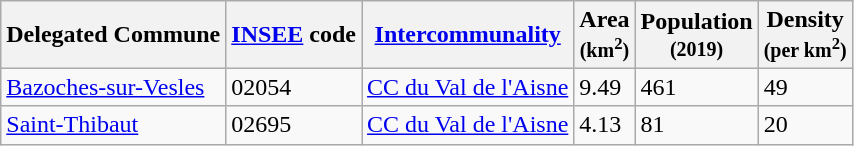<table class="wikitable">
<tr>
<th>Delegated Commune</th>
<th><a href='#'>INSEE</a> code</th>
<th><a href='#'>Intercommunality</a></th>
<th>Area<br><small>(km<sup>2</sup>)</small></th>
<th>Population<br><small>(2019)</small></th>
<th>Density<br><small>(per km<sup>2</sup>)</small></th>
</tr>
<tr>
<td><a href='#'>Bazoches-sur-Vesles</a></td>
<td>02054</td>
<td><a href='#'>CC du Val de l'Aisne</a></td>
<td>9.49</td>
<td>461</td>
<td>49</td>
</tr>
<tr>
<td><a href='#'>Saint-Thibaut</a></td>
<td>02695</td>
<td><a href='#'>CC du Val de l'Aisne</a></td>
<td>4.13</td>
<td>81</td>
<td>20</td>
</tr>
</table>
